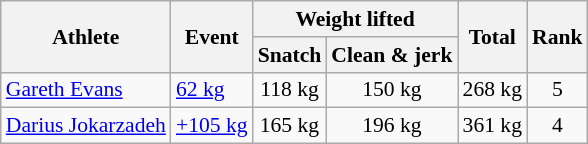<table class="wikitable" style="font-size:90%">
<tr>
<th rowspan="2">Athlete</th>
<th rowspan="2">Event</th>
<th colspan="2">Weight lifted</th>
<th rowspan="2">Total</th>
<th rowspan="2">Rank</th>
</tr>
<tr>
<th>Snatch</th>
<th>Clean & jerk</th>
</tr>
<tr align=center>
<td align=left><a href='#'>Gareth Evans</a></td>
<td align=left><a href='#'>62 kg</a></td>
<td>118 kg</td>
<td>150 kg</td>
<td>268 kg</td>
<td>5</td>
</tr>
<tr align=center>
<td align=left><a href='#'>Darius Jokarzadeh</a></td>
<td align=left><a href='#'>+105 kg</a></td>
<td>165 kg</td>
<td>196 kg</td>
<td>361 kg</td>
<td>4</td>
</tr>
</table>
